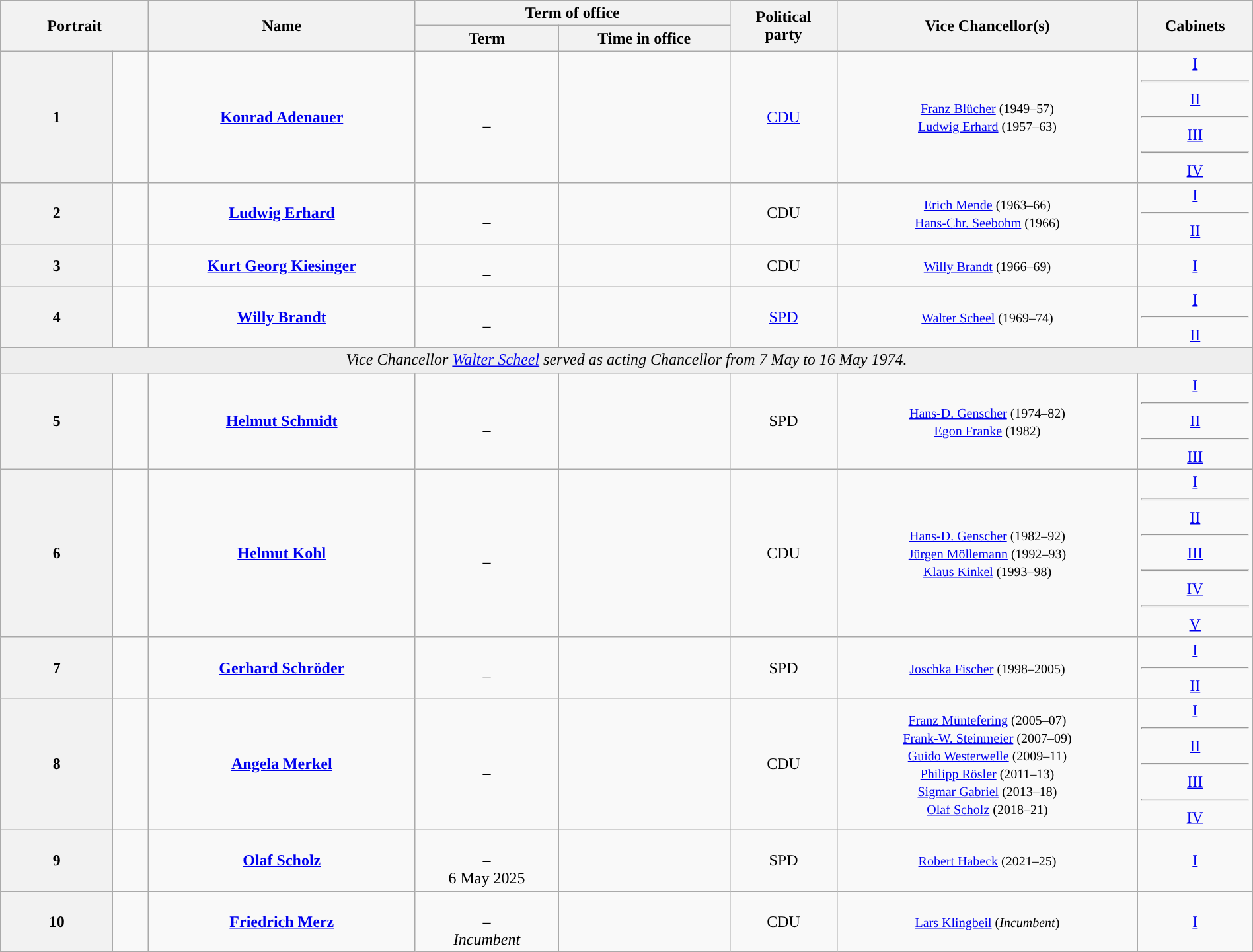<table class="wikitable" style="text-align:center; width:100%; border:1px #AAAAFF solid">
<tr>
<th width=80px rowspan=2 colspan=2>Portrait</th>
<th rowspan=2>Name<br></th>
<th width=150px colspan=2>Term of office</th>
<th rowspan=2>Political<br>party</th>
<th rowspan=2>Vice Chancellor(s)</th>
<th rowspan=2>Cabinets</th>
</tr>
<tr>
<th>Term</th>
<th>Time in office</th>
</tr>
<tr>
<th style="background:">1</th>
<td></td>
<td><strong><a href='#'>Konrad Adenauer</a></strong><br></td>
<td><br>–<br></td>
<td></td>
<td><a href='#'>CDU</a></td>
<td><small><a href='#'>Franz Blücher</a> (1949–57)<br><a href='#'>Ludwig Erhard</a> (1957–63)</small></td>
<td><a href='#'>I</a><hr><a href='#'>II</a><hr><a href='#'>III</a><hr><a href='#'>IV</a></td>
</tr>
<tr ->
<th style="background:">2</th>
<td></td>
<td><strong><a href='#'>Ludwig Erhard</a></strong><br></td>
<td><br>–<br></td>
<td></td>
<td>CDU</td>
<td><small><a href='#'>Erich Mende</a> (1963–66)<br><a href='#'>Hans-Chr. Seebohm</a> (1966)</small></td>
<td><a href='#'>I</a><hr><a href='#'>II</a></td>
</tr>
<tr ->
<th style="background:">3</th>
<td></td>
<td><strong><a href='#'>Kurt Georg Kiesinger</a></strong><br></td>
<td><br>–<br></td>
<td></td>
<td>CDU</td>
<td><small><a href='#'>Willy Brandt</a> (1966–69)</small></td>
<td><a href='#'>I</a></td>
</tr>
<tr ->
<th style="background:">4</th>
<td></td>
<td><strong><a href='#'>Willy Brandt</a></strong><br></td>
<td><br>–<br></td>
<td></td>
<td><a href='#'>SPD</a></td>
<td><small><a href='#'>Walter Scheel</a> (1969–74)</small></td>
<td><a href='#'>I</a><hr><a href='#'>II</a></td>
</tr>
<tr ->
<td bgcolor=#EEEEEE colspan=10><em>Vice Chancellor <a href='#'>Walter Scheel</a> served as acting Chancellor from 7 May to 16 May 1974.</em></td>
</tr>
<tr ->
<th style="background:">5</th>
<td></td>
<td><strong><a href='#'>Helmut Schmidt</a></strong><br></td>
<td><br>–<br></td>
<td></td>
<td>SPD</td>
<td><small><a href='#'>Hans-D. Genscher</a> (1974–82)<br><a href='#'>Egon Franke</a> (1982)</small></td>
<td><a href='#'>I</a><hr><a href='#'>II</a><hr><a href='#'>III</a></td>
</tr>
<tr ->
<th style="background:">6</th>
<td></td>
<td><strong><a href='#'>Helmut Kohl</a></strong><br></td>
<td><br>–<br></td>
<td></td>
<td>CDU</td>
<td><small><a href='#'>Hans-D. Genscher</a> (1982–92)<br><a href='#'>Jürgen Möllemann</a> (1992–93)<br><a href='#'>Klaus Kinkel</a> (1993–98)</small></td>
<td><a href='#'>I</a><hr><a href='#'>II</a><hr><a href='#'>III</a><hr><a href='#'>IV</a><hr><a href='#'>V</a></td>
</tr>
<tr ->
<th style="background:">7</th>
<td></td>
<td><strong><a href='#'>Gerhard Schröder</a></strong><br></td>
<td><br>–<br></td>
<td></td>
<td>SPD</td>
<td><small><a href='#'>Joschka Fischer</a> (1998–2005)</small></td>
<td><a href='#'>I</a><hr><a href='#'>II</a></td>
</tr>
<tr ->
<th style="background:">8</th>
<td></td>
<td><strong><a href='#'>Angela Merkel</a></strong><br></td>
<td><br>–<br></td>
<td></td>
<td>CDU</td>
<td><small><a href='#'>Franz Müntefering</a> (2005–07)<br><a href='#'>Frank-W. Steinmeier</a> (2007–09)<br><a href='#'>Guido Westerwelle</a> (2009–11)<br><a href='#'>Philipp Rösler</a> (2011–13)<br><a href='#'>Sigmar Gabriel</a> (2013–18)<br><a href='#'>Olaf Scholz</a> (2018–21)</small></td>
<td><a href='#'>I</a><hr><a href='#'>II</a><hr><a href='#'>III</a><hr><a href='#'>IV</a></td>
</tr>
<tr>
<th style="background:">9</th>
<td></td>
<td><strong><a href='#'>Olaf Scholz</a></strong><br></td>
<td><br>–<br>6 May 2025</td>
<td></td>
<td>SPD</td>
<td><small><a href='#'>Robert Habeck</a> (2021–25)</small></td>
<td><a href='#'>I</a></td>
</tr>
<tr>
<th style="background:">10</th>
<td></td>
<td><strong><a href='#'>Friedrich Merz</a></strong><br></td>
<td><br>–<br><em>Incumbent</em></td>
<td></td>
<td>CDU</td>
<td><small><a href='#'>Lars Klingbeil</a> (<em>Incumbent</em>)</small></td>
<td><a href='#'>I</a></td>
</tr>
</table>
